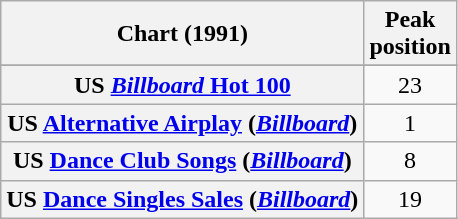<table class="wikitable sortable plainrowheaders" style="text-align:center">
<tr>
<th scope="col">Chart (1991)</th>
<th scope="col">Peak<br>position</th>
</tr>
<tr>
</tr>
<tr>
</tr>
<tr>
<th scope="row">US <a href='#'><em>Billboard</em> Hot 100</a></th>
<td>23</td>
</tr>
<tr>
<th scope="row">US <a href='#'>Alternative Airplay</a> (<em><a href='#'>Billboard</a></em>)</th>
<td>1</td>
</tr>
<tr>
<th scope="row">US <a href='#'>Dance Club Songs</a> (<em><a href='#'>Billboard</a></em>)</th>
<td>8</td>
</tr>
<tr>
<th scope="row">US <a href='#'>Dance Singles Sales</a> (<em><a href='#'>Billboard</a></em>)</th>
<td>19</td>
</tr>
</table>
